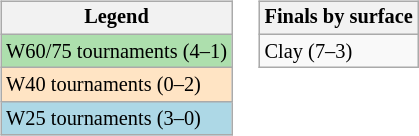<table>
<tr valign=top>
<td><br><table class=wikitable style=font-size:85%;>
<tr>
<th>Legend</th>
</tr>
<tr style=background:#addfad;>
<td>W60/75 tournaments (4–1)</td>
</tr>
<tr style=background:#ffe4c4;>
<td>W40 tournaments (0–2)</td>
</tr>
<tr style=background:lightblue;>
<td>W25 tournaments (3–0)</td>
</tr>
</table>
</td>
<td><br><table class=wikitable style=font-size:85%;>
<tr>
<th>Finals by surface</th>
</tr>
<tr>
<td>Clay (7–3)</td>
</tr>
</table>
</td>
</tr>
</table>
